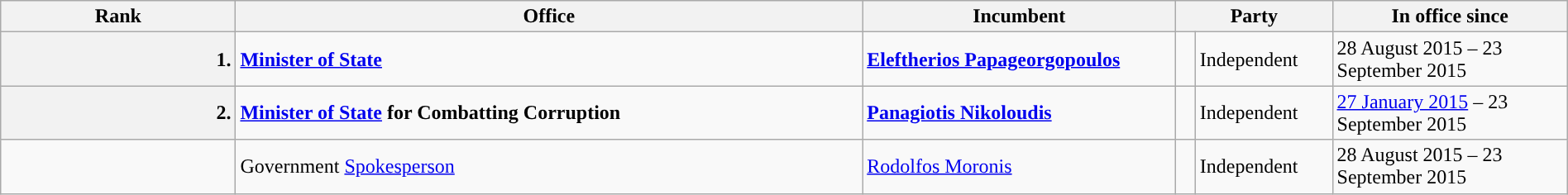<table class="wikitable" style="width: 100%;">
<tr>
<th width=15%>Rank</th>
<th width=40%>Office</th>
<th width=20%>Incumbent</th>
<th colspan=2 width=10%>Party</th>
<th width=15%>In office since</th>
</tr>
<tr>
<th style="text-align: right">1.</th>
<td><strong><a href='#'>Minister of State</a></strong></td>
<td><strong><a href='#'>Eleftherios Papageorgopoulos</a></strong></td>
<td width=5px style="background-color: "></td>
<td>Independent</td>
<td>28 August 2015 – 23 September 2015</td>
</tr>
<tr>
<th style="text-align: right">2.</th>
<td><strong><a href='#'>Minister of State</a> for Combatting Corruption</strong></td>
<td><strong><a href='#'>Panagiotis Nikoloudis</a></strong></td>
<td width=5px style="background-color: "></td>
<td>Independent</td>
<td><a href='#'>27 January 2015</a> – 23 September 2015</td>
</tr>
<tr>
<td style="text-align: right"></td>
<td>Government <a href='#'>Spokesperson</a></td>
<td><a href='#'>Rodolfos Moronis</a></td>
<td width=5px style="background-color: "></td>
<td>Independent</td>
<td>28 August 2015 – 23 September 2015</td>
</tr>
</table>
